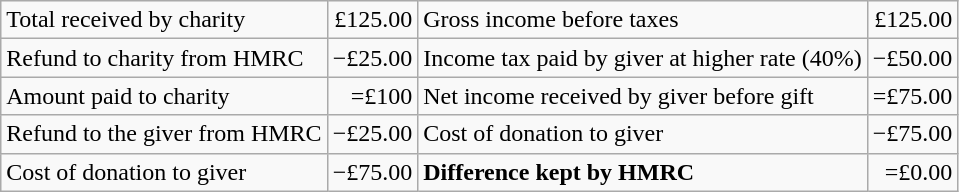<table class="wikitable">
<tr>
<td>Total received by charity</td>
<td style="text-align:right">£125.00</td>
<td>Gross income before taxes</td>
<td style="text-align:right">£125.00</td>
</tr>
<tr>
<td>Refund to charity from HMRC</td>
<td style="text-align:right">−£25.00</td>
<td>Income tax paid by giver at higher rate (40%)</td>
<td style="text-align:right">−£50.00</td>
</tr>
<tr>
<td>Amount paid to charity</td>
<td style="text-align:right">=£100</td>
<td>Net income received by giver before gift</td>
<td style="text-align:right">=£75.00</td>
</tr>
<tr>
<td>Refund to the giver from HMRC</td>
<td style="text-align:right">−£25.00</td>
<td>Cost of donation to giver</td>
<td style="text-align:right">−£75.00</td>
</tr>
<tr>
<td>Cost of donation to giver</td>
<td style="text-align:right">−£75.00</td>
<td><strong>Difference kept by HMRC</strong></td>
<td style="text-align:right">=£0.00</td>
</tr>
</table>
